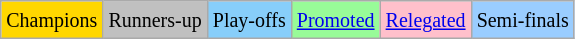<table class="wikitable">
<tr>
<td bgcolor=Gold><small>Champions</small></td>
<td bgcolor=Silver><small>Runners-up</small></td>
<td bgcolor=#87CEFA><small>Play-offs</small></td>
<td bgcolor=PaleGreen><small><a href='#'>Promoted</a></small></td>
<td bgcolor=Pink><small><a href='#'>Relegated</a></small></td>
<td bgcolor=#9acdff><small>Semi-finals</small></td>
</tr>
</table>
